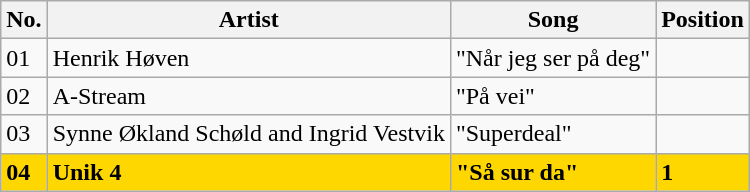<table class="wikitable sortable">
<tr>
<th>No.</th>
<th>Artist</th>
<th>Song</th>
<th>Position</th>
</tr>
<tr>
<td>01</td>
<td>Henrik Høven</td>
<td>"Når jeg ser på deg"</td>
<td></td>
</tr>
<tr>
<td>02</td>
<td>A-Stream</td>
<td>"På vei"</td>
<td></td>
</tr>
<tr>
<td>03</td>
<td>Synne Økland Schøld and Ingrid Vestvik</td>
<td>"Superdeal"</td>
<td></td>
</tr>
<tr style="font-weight:bold; background:gold;">
<td>04</td>
<td>Unik 4</td>
<td>"Så sur da"</td>
<td>1</td>
</tr>
</table>
